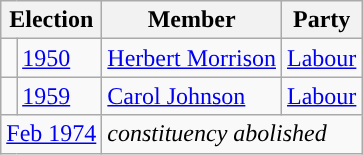<table class="wikitable">
<tr>
<th colspan="2">Election</th>
<th>Member</th>
<th>Party</th>
</tr>
<tr>
<td style="color:inherit;background-color: "></td>
<td><a href='#'>1950</a></td>
<td><a href='#'>Herbert Morrison</a></td>
<td><a href='#'>Labour</a></td>
</tr>
<tr>
<td style="color:inherit;background-color: "></td>
<td><a href='#'>1959</a></td>
<td><a href='#'>Carol Johnson</a></td>
<td><a href='#'>Labour</a></td>
</tr>
<tr>
<td colspan="2" align="right"><a href='#'>Feb 1974</a></td>
<td colspan="2"><em>constituency abolished</em></td>
</tr>
</table>
